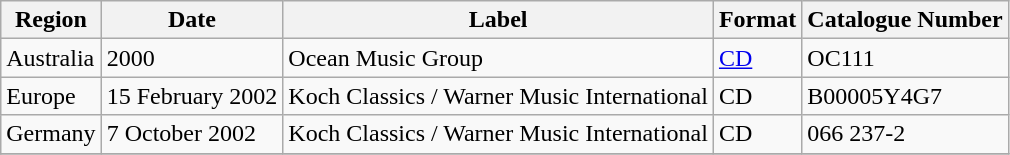<table class="wikitable">
<tr>
<th>Region</th>
<th>Date</th>
<th>Label</th>
<th>Format</th>
<th>Catalogue Number</th>
</tr>
<tr>
<td>Australia</td>
<td>2000</td>
<td>Ocean Music Group</td>
<td><a href='#'>CD</a></td>
<td>OC111</td>
</tr>
<tr>
<td>Europe</td>
<td>15 February 2002</td>
<td>Koch Classics / Warner Music International</td>
<td>CD</td>
<td>B00005Y4G7</td>
</tr>
<tr>
<td>Germany</td>
<td>7 October 2002</td>
<td>Koch Classics / Warner Music International</td>
<td>CD</td>
<td>066 237-2</td>
</tr>
<tr>
</tr>
</table>
